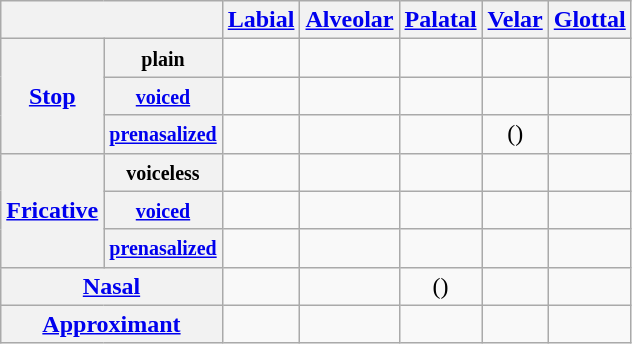<table class="wikitable" style="text-align:center">
<tr>
<th colspan="2"></th>
<th><a href='#'>Labial</a></th>
<th><a href='#'>Alveolar</a></th>
<th><a href='#'>Palatal</a></th>
<th><a href='#'>Velar</a></th>
<th><a href='#'>Glottal</a></th>
</tr>
<tr align="center">
<th rowspan="3"><a href='#'>Stop</a></th>
<th><small>plain</small></th>
<td></td>
<td></td>
<td></td>
<td></td>
<td></td>
</tr>
<tr>
<th><small><a href='#'>voiced</a></small></th>
<td></td>
<td></td>
<td></td>
<td></td>
<td></td>
</tr>
<tr align="center">
<th><small><a href='#'>prenasalized</a></small></th>
<td></td>
<td></td>
<td></td>
<td>()</td>
<td></td>
</tr>
<tr align="center">
<th rowspan="3"><a href='#'>Fricative</a></th>
<th><small>voiceless</small></th>
<td></td>
<td></td>
<td></td>
<td></td>
<td></td>
</tr>
<tr align="center">
<th><small><a href='#'>voiced</a></small></th>
<td></td>
<td></td>
<td></td>
<td></td>
<td></td>
</tr>
<tr align="center">
<th><small><a href='#'>prenasalized</a></small></th>
<td></td>
<td></td>
<td></td>
<td></td>
<td></td>
</tr>
<tr align="center">
<th colspan="2"><a href='#'>Nasal</a></th>
<td></td>
<td></td>
<td>()</td>
<td></td>
<td></td>
</tr>
<tr align="center">
<th colspan="2"><a href='#'>Approximant</a></th>
<td></td>
<td></td>
<td></td>
<td></td>
<td></td>
</tr>
</table>
